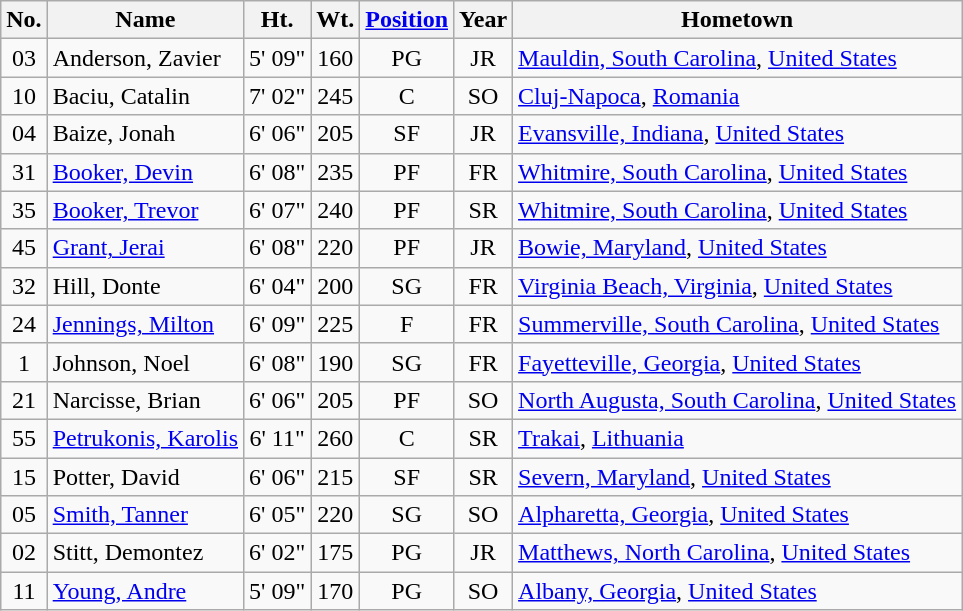<table class="wikitable sortable" style="text-align:center">
<tr>
<th>No.</th>
<th>Name</th>
<th>Ht.</th>
<th>Wt.</th>
<th><a href='#'>Position</a></th>
<th>Year</th>
<th>Hometown</th>
</tr>
<tr>
<td>03</td>
<td style="text-align:left">Anderson, Zavier</td>
<td>5' 09"</td>
<td>160</td>
<td>PG</td>
<td>JR</td>
<td style="text-align:left"><a href='#'>Mauldin, South Carolina</a>, <a href='#'>United States</a></td>
</tr>
<tr>
<td>10</td>
<td style="text-align:left">Baciu, Catalin</td>
<td>7' 02"</td>
<td>245</td>
<td>C</td>
<td>SO</td>
<td style="text-align:left"><a href='#'>Cluj-Napoca</a>, <a href='#'>Romania</a></td>
</tr>
<tr>
<td>04</td>
<td style="text-align:left">Baize, Jonah</td>
<td>6' 06"</td>
<td>205</td>
<td>SF</td>
<td>JR</td>
<td style="text-align:left"><a href='#'>Evansville, Indiana</a>, <a href='#'>United States</a></td>
</tr>
<tr>
<td>31</td>
<td style="text-align:left"><a href='#'>Booker, Devin</a></td>
<td>6' 08"</td>
<td>235</td>
<td>PF</td>
<td>FR</td>
<td style="text-align:left"><a href='#'>Whitmire, South Carolina</a>, <a href='#'>United States</a></td>
</tr>
<tr>
<td>35</td>
<td style="text-align:left"><a href='#'>Booker, Trevor</a></td>
<td>6' 07"</td>
<td>240</td>
<td>PF</td>
<td>SR</td>
<td style="text-align:left"><a href='#'>Whitmire, South Carolina</a>, <a href='#'>United States</a></td>
</tr>
<tr>
<td>45</td>
<td style="text-align:left"><a href='#'>Grant, Jerai</a></td>
<td>6' 08"</td>
<td>220</td>
<td>PF</td>
<td>JR</td>
<td style="text-align:left"><a href='#'>Bowie, Maryland</a>, <a href='#'>United States</a></td>
</tr>
<tr>
<td>32</td>
<td style="text-align:left">Hill, Donte</td>
<td>6' 04"</td>
<td>200</td>
<td>SG</td>
<td>FR</td>
<td style="text-align:left"><a href='#'>Virginia Beach, Virginia</a>, <a href='#'>United States</a></td>
</tr>
<tr>
<td>24</td>
<td style="text-align:left"><a href='#'>Jennings, Milton</a></td>
<td>6' 09"</td>
<td>225</td>
<td>F</td>
<td>FR</td>
<td style="text-align:left"><a href='#'>Summerville, South Carolina</a>, <a href='#'>United States</a></td>
</tr>
<tr>
<td>1</td>
<td style="text-align:left">Johnson, Noel</td>
<td>6' 08"</td>
<td>190</td>
<td>SG</td>
<td>FR</td>
<td style="text-align:left"><a href='#'>Fayetteville, Georgia</a>, <a href='#'>United States</a></td>
</tr>
<tr>
<td>21</td>
<td style="text-align:left">Narcisse, Brian</td>
<td>6' 06"</td>
<td>205</td>
<td>PF</td>
<td>SO</td>
<td style="text-align:left"><a href='#'>North Augusta, South Carolina</a>, <a href='#'>United States</a></td>
</tr>
<tr>
<td>55</td>
<td style="text-align:left"><a href='#'>Petrukonis, Karolis</a></td>
<td>6' 11"</td>
<td>260</td>
<td>C</td>
<td>SR</td>
<td style="text-align:left"><a href='#'>Trakai</a>, <a href='#'>Lithuania</a></td>
</tr>
<tr>
<td>15</td>
<td style="text-align:left">Potter, David</td>
<td>6' 06"</td>
<td>215</td>
<td>SF</td>
<td>SR</td>
<td style="text-align:left"><a href='#'>Severn, Maryland</a>, <a href='#'>United States</a></td>
</tr>
<tr>
<td>05</td>
<td style="text-align:left"><a href='#'>Smith, Tanner</a></td>
<td>6' 05"</td>
<td>220</td>
<td>SG</td>
<td>SO</td>
<td style="text-align:left"><a href='#'>Alpharetta, Georgia</a>, <a href='#'>United States</a></td>
</tr>
<tr>
<td>02</td>
<td style="text-align:left">Stitt, Demontez</td>
<td>6' 02"</td>
<td>175</td>
<td>PG</td>
<td>JR</td>
<td style="text-align:left"><a href='#'>Matthews, North Carolina</a>, <a href='#'>United States</a></td>
</tr>
<tr>
<td>11</td>
<td style="text-align:left"><a href='#'>Young, Andre</a></td>
<td>5' 09"</td>
<td>170</td>
<td>PG</td>
<td>SO</td>
<td style="text-align:left"><a href='#'>Albany, Georgia</a>, <a href='#'>United States</a></td>
</tr>
</table>
